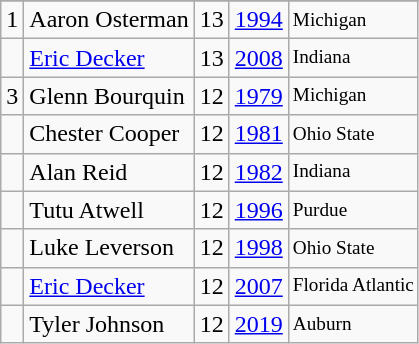<table class="wikitable">
<tr>
</tr>
<tr>
<td>1</td>
<td>Aaron Osterman</td>
<td>13</td>
<td><a href='#'>1994</a></td>
<td style="font-size:80%;">Michigan</td>
</tr>
<tr>
<td></td>
<td><a href='#'>Eric Decker</a></td>
<td>13</td>
<td><a href='#'>2008</a></td>
<td style="font-size:80%;">Indiana</td>
</tr>
<tr>
<td>3</td>
<td>Glenn Bourquin</td>
<td>12</td>
<td><a href='#'>1979</a></td>
<td style="font-size:80%;">Michigan</td>
</tr>
<tr>
<td></td>
<td>Chester Cooper</td>
<td>12</td>
<td><a href='#'>1981</a></td>
<td style="font-size:80%;">Ohio State</td>
</tr>
<tr>
<td></td>
<td>Alan Reid</td>
<td>12</td>
<td><a href='#'>1982</a></td>
<td style="font-size:80%;">Indiana</td>
</tr>
<tr>
<td></td>
<td>Tutu Atwell</td>
<td>12</td>
<td><a href='#'>1996</a></td>
<td style="font-size:80%;">Purdue</td>
</tr>
<tr>
<td></td>
<td>Luke Leverson</td>
<td>12</td>
<td><a href='#'>1998</a></td>
<td style="font-size:80%;">Ohio State</td>
</tr>
<tr>
<td></td>
<td><a href='#'>Eric Decker</a></td>
<td>12</td>
<td><a href='#'>2007</a></td>
<td style="font-size:80%;">Florida Atlantic</td>
</tr>
<tr>
<td></td>
<td>Tyler Johnson</td>
<td>12</td>
<td><a href='#'>2019</a></td>
<td style="font-size:80%;">Auburn</td>
</tr>
</table>
